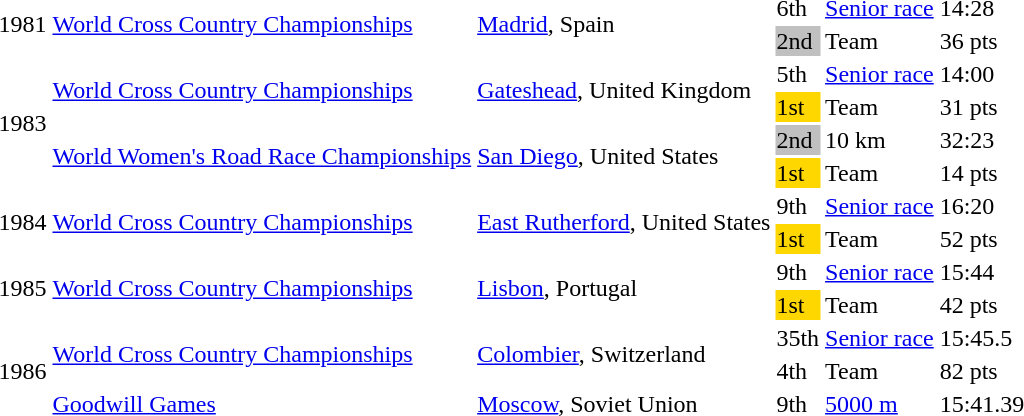<table>
<tr>
<td rowspan=2>1981</td>
<td rowspan=2><a href='#'>World Cross Country Championships</a></td>
<td rowspan=2><a href='#'>Madrid</a>, Spain</td>
<td>6th</td>
<td><a href='#'>Senior race</a></td>
<td>14:28</td>
</tr>
<tr>
<td bgcolor=silver>2nd</td>
<td>Team</td>
<td>36 pts</td>
</tr>
<tr>
<td rowspan=4>1983</td>
<td rowspan=2><a href='#'>World Cross Country Championships</a></td>
<td rowspan=2><a href='#'>Gateshead</a>, United Kingdom</td>
<td>5th</td>
<td><a href='#'>Senior race</a></td>
<td>14:00</td>
</tr>
<tr>
<td bgcolor=gold>1st</td>
<td>Team</td>
<td>31 pts</td>
</tr>
<tr>
<td rowspan=2><a href='#'>World Women's Road Race Championships</a></td>
<td rowspan=2><a href='#'>San Diego</a>, United States</td>
<td bgcolor=silver>2nd</td>
<td>10 km</td>
<td>32:23</td>
</tr>
<tr>
<td bgcolor=gold>1st</td>
<td>Team</td>
<td>14 pts</td>
</tr>
<tr>
<td rowspan=2>1984</td>
<td rowspan=2><a href='#'>World Cross Country Championships</a></td>
<td rowspan=2><a href='#'>East Rutherford</a>, United States</td>
<td>9th</td>
<td><a href='#'>Senior race</a></td>
<td>16:20</td>
</tr>
<tr>
<td bgcolor=gold>1st</td>
<td>Team</td>
<td>52 pts</td>
</tr>
<tr>
<td rowspan=2>1985</td>
<td rowspan=2><a href='#'>World Cross Country Championships</a></td>
<td rowspan=2><a href='#'>Lisbon</a>, Portugal</td>
<td>9th</td>
<td><a href='#'>Senior race</a></td>
<td>15:44</td>
</tr>
<tr>
<td bgcolor=gold>1st</td>
<td>Team</td>
<td>42 pts</td>
</tr>
<tr>
<td rowspan=3>1986</td>
<td rowspan=2><a href='#'>World Cross Country Championships</a></td>
<td rowspan=2><a href='#'>Colombier</a>, Switzerland</td>
<td>35th</td>
<td><a href='#'>Senior race</a></td>
<td>15:45.5</td>
</tr>
<tr>
<td>4th</td>
<td>Team</td>
<td>82 pts</td>
</tr>
<tr>
<td><a href='#'>Goodwill Games</a></td>
<td><a href='#'>Moscow</a>, Soviet Union</td>
<td>9th</td>
<td><a href='#'>5000 m</a></td>
<td>15:41.39</td>
</tr>
</table>
